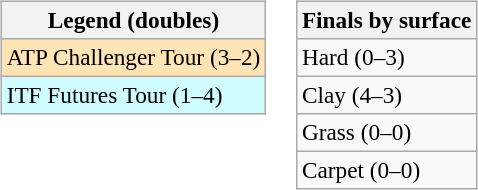<table>
<tr valign=top>
<td><br><table class=wikitable style=font-size:97%>
<tr>
<th>Legend (doubles)</th>
</tr>
<tr bgcolor=moccasin>
<td>ATP Challenger Tour (3–2)</td>
</tr>
<tr bgcolor=cffcff>
<td>ITF Futures Tour (1–4)</td>
</tr>
</table>
</td>
<td><br><table class=wikitable style=font-size:97%>
<tr>
<th>Finals by surface</th>
</tr>
<tr>
<td>Hard (0–3)</td>
</tr>
<tr>
<td>Clay (4–3)</td>
</tr>
<tr>
<td>Grass (0–0)</td>
</tr>
<tr>
<td>Carpet (0–0)</td>
</tr>
</table>
</td>
</tr>
</table>
